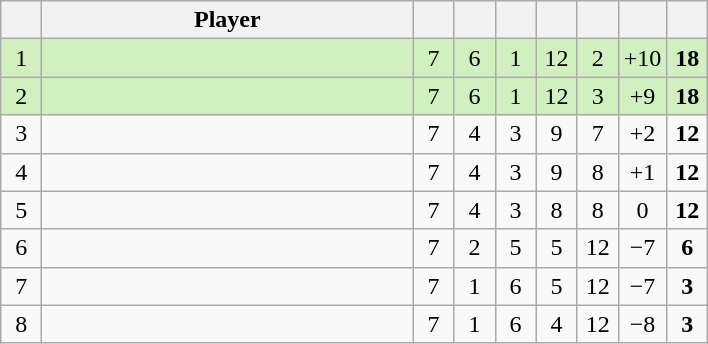<table class="wikitable" style="text-align:center; margin: 1em auto 1em auto, align:left">
<tr>
<th width=20></th>
<th width=240>Player</th>
<th width=20></th>
<th width=20></th>
<th width=20></th>
<th width=20></th>
<th width=20></th>
<th width=20></th>
<th width=20></th>
</tr>
<tr style="background:#D0F0C0;">
<td>1</td>
<td align=left></td>
<td>7</td>
<td>6</td>
<td>1</td>
<td>12</td>
<td>2</td>
<td>+10</td>
<td><strong>18</strong></td>
</tr>
<tr style="background:#D0F0C0;">
<td>2</td>
<td align=left></td>
<td>7</td>
<td>6</td>
<td>1</td>
<td>12</td>
<td>3</td>
<td>+9</td>
<td><strong>18</strong></td>
</tr>
<tr style=>
<td>3</td>
<td align=left></td>
<td>7</td>
<td>4</td>
<td>3</td>
<td>9</td>
<td>7</td>
<td>+2</td>
<td><strong>12</strong></td>
</tr>
<tr style=>
<td>4</td>
<td align=left></td>
<td>7</td>
<td>4</td>
<td>3</td>
<td>9</td>
<td>8</td>
<td>+1</td>
<td><strong>12</strong></td>
</tr>
<tr style=>
<td>5</td>
<td align=left></td>
<td>7</td>
<td>4</td>
<td>3</td>
<td>8</td>
<td>8</td>
<td>0</td>
<td><strong>12</strong></td>
</tr>
<tr style=>
<td>6</td>
<td align=left></td>
<td>7</td>
<td>2</td>
<td>5</td>
<td>5</td>
<td>12</td>
<td>−7</td>
<td><strong>6</strong></td>
</tr>
<tr style=>
<td>7</td>
<td align=left></td>
<td>7</td>
<td>1</td>
<td>6</td>
<td>5</td>
<td>12</td>
<td>−7</td>
<td><strong>3</strong></td>
</tr>
<tr style=>
<td>8</td>
<td align=left></td>
<td>7</td>
<td>1</td>
<td>6</td>
<td>4</td>
<td>12</td>
<td>−8</td>
<td><strong>3</strong></td>
</tr>
</table>
